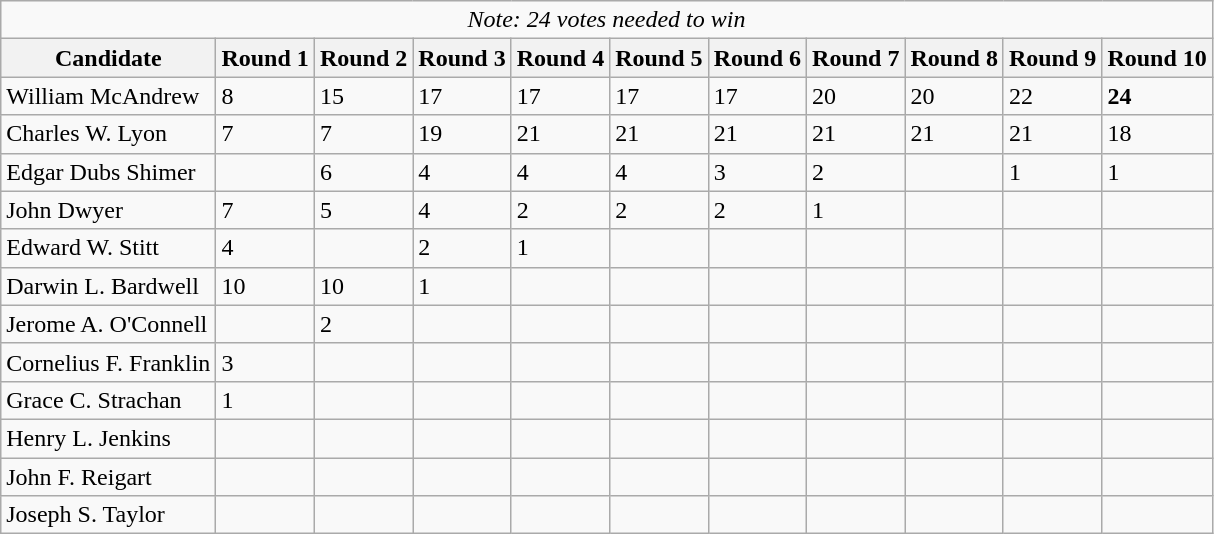<table class="wikitable mw-collapsible mw-collapsed"">
<tr>
<td colspan=11 align="center"><em>Note: 24 votes needed to win</em></td>
</tr>
<tr>
<th>Candidate</th>
<th>Round 1</th>
<th>Round 2</th>
<th>Round 3</th>
<th>Round 4</th>
<th>Round 5</th>
<th>Round 6</th>
<th>Round 7</th>
<th>Round 8</th>
<th>Round 9</th>
<th>Round 10</th>
</tr>
<tr>
<td>William McAndrew</td>
<td>8</td>
<td>15</td>
<td>17</td>
<td>17</td>
<td>17</td>
<td>17</td>
<td>20</td>
<td>20</td>
<td>22</td>
<td><strong>24</strong></td>
</tr>
<tr>
<td>Charles W. Lyon</td>
<td>7</td>
<td>7</td>
<td>19</td>
<td>21</td>
<td>21</td>
<td>21</td>
<td>21</td>
<td>21</td>
<td>21</td>
<td>18</td>
</tr>
<tr>
<td>Edgar Dubs Shimer</td>
<td></td>
<td>6</td>
<td>4</td>
<td>4</td>
<td>4</td>
<td>3</td>
<td>2</td>
<td></td>
<td>1</td>
<td>1</td>
</tr>
<tr>
<td>John Dwyer</td>
<td>7</td>
<td>5</td>
<td>4</td>
<td>2</td>
<td>2</td>
<td>2</td>
<td>1</td>
<td></td>
<td></td>
<td></td>
</tr>
<tr>
<td>Edward W. Stitt</td>
<td>4</td>
<td></td>
<td>2</td>
<td>1</td>
<td></td>
<td></td>
<td></td>
<td></td>
<td></td>
<td></td>
</tr>
<tr>
<td>Darwin L. Bardwell</td>
<td>10</td>
<td>10</td>
<td>1</td>
<td></td>
<td></td>
<td></td>
<td></td>
<td></td>
<td></td>
<td></td>
</tr>
<tr>
<td>Jerome A. O'Connell</td>
<td></td>
<td>2</td>
<td></td>
<td></td>
<td></td>
<td></td>
<td></td>
<td></td>
<td></td>
<td></td>
</tr>
<tr>
<td>Cornelius F. Franklin</td>
<td>3</td>
<td></td>
<td></td>
<td></td>
<td></td>
<td></td>
<td></td>
<td></td>
<td></td>
<td></td>
</tr>
<tr>
<td>Grace C. Strachan</td>
<td>1</td>
<td></td>
<td></td>
<td></td>
<td></td>
<td></td>
<td></td>
<td></td>
<td></td>
<td></td>
</tr>
<tr>
<td>Henry L. Jenkins</td>
<td></td>
<td></td>
<td></td>
<td></td>
<td></td>
<td></td>
<td></td>
<td></td>
<td></td>
<td></td>
</tr>
<tr>
<td>John F. Reigart</td>
<td></td>
<td></td>
<td></td>
<td></td>
<td></td>
<td></td>
<td></td>
<td></td>
<td></td>
<td></td>
</tr>
<tr>
<td>Joseph S. Taylor</td>
<td></td>
<td></td>
<td></td>
<td></td>
<td></td>
<td></td>
<td></td>
<td></td>
<td></td>
<td></td>
</tr>
</table>
